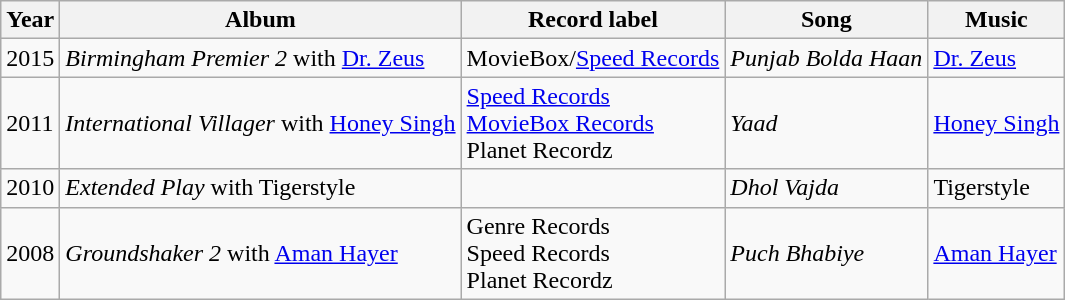<table class=wikitable>
<tr>
<th>Year</th>
<th>Album</th>
<th>Record label</th>
<th>Song</th>
<th>Music</th>
</tr>
<tr>
<td>2015</td>
<td><em>Birmingham Premier 2</em> with <a href='#'>Dr. Zeus</a></td>
<td>MovieBox/<a href='#'>Speed Records</a></td>
<td><em>Punjab Bolda Haan</em></td>
<td><a href='#'>Dr. Zeus</a></td>
</tr>
<tr>
<td>2011</td>
<td><em>International Villager</em> with <a href='#'>Honey Singh</a></td>
<td><a href='#'>Speed Records</a><br><a href='#'>MovieBox Records</a><br>Planet Recordz</td>
<td><em>Yaad</em></td>
<td><a href='#'>Honey Singh</a></td>
</tr>
<tr>
<td>2010</td>
<td><em>Extended Play</em> with Tigerstyle</td>
<td></td>
<td><em>Dhol Vajda</em></td>
<td>Tigerstyle</td>
</tr>
<tr>
<td>2008</td>
<td><em>Groundshaker 2</em> with <a href='#'>Aman Hayer</a></td>
<td>Genre Records<br>Speed Records<br>Planet Recordz</td>
<td><em>Puch Bhabiye</em></td>
<td><a href='#'>Aman Hayer</a></td>
</tr>
</table>
